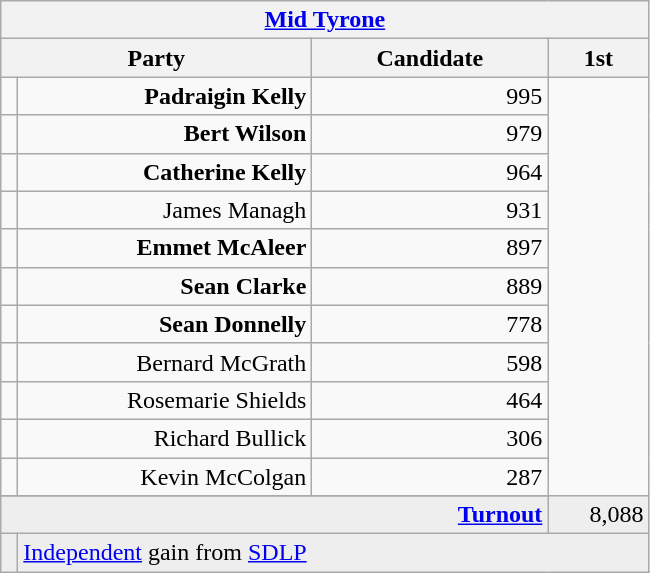<table class="wikitable">
<tr>
<th colspan="4" align="center"><a href='#'>Mid Tyrone</a></th>
</tr>
<tr>
<th colspan="2" align="center" width=200>Party</th>
<th width=150>Candidate</th>
<th width=60>1st </th>
</tr>
<tr>
<td></td>
<td align="right"><strong>Padraigin Kelly</strong></td>
<td align="right">995</td>
</tr>
<tr>
<td></td>
<td align="right"><strong>Bert Wilson</strong></td>
<td align="right">979</td>
</tr>
<tr>
<td></td>
<td align="right"><strong>Catherine Kelly</strong></td>
<td align="right">964</td>
</tr>
<tr>
<td></td>
<td align="right">James Managh</td>
<td align="right">931</td>
</tr>
<tr>
<td></td>
<td align="right"><strong>Emmet McAleer</strong></td>
<td align="right">897</td>
</tr>
<tr>
<td></td>
<td align="right"><strong>Sean Clarke</strong></td>
<td align="right">889</td>
</tr>
<tr>
<td></td>
<td align="right"><strong>Sean Donnelly</strong></td>
<td align="right">778</td>
</tr>
<tr>
<td></td>
<td align="right">Bernard McGrath</td>
<td align="right">598</td>
</tr>
<tr>
<td></td>
<td align="right">Rosemarie Shields</td>
<td align="right">464</td>
</tr>
<tr>
<td></td>
<td align="right">Richard Bullick</td>
<td align="right">306</td>
</tr>
<tr>
<td></td>
<td align="right">Kevin McColgan</td>
<td align="right">287</td>
</tr>
<tr>
</tr>
<tr bgcolor="EEEEEE">
<td colspan=3 align="right"><strong><a href='#'>Turnout</a></strong></td>
<td align="right">8,088</td>
</tr>
<tr bgcolor="EEEEEE">
<td bgcolor=></td>
<td colspan=4 bgcolor="EEEEEE"><a href='#'>Independent</a> gain from <a href='#'>SDLP</a></td>
</tr>
</table>
